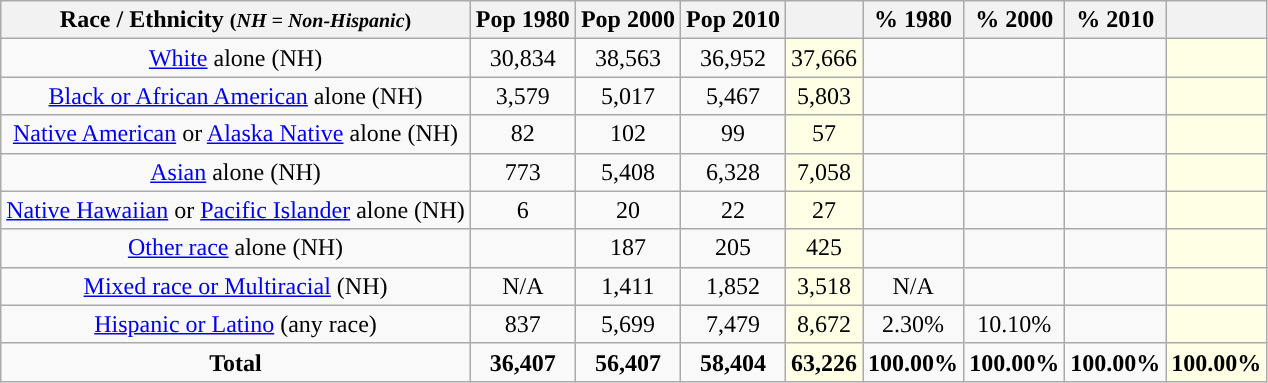<table class="wikitable" style="text-align:center;">
<tr>
<th>Race / Ethnicity <small>(<em>NH = Non-Hispanic</em>)</small></th>
<th>Pop 1980</th>
<th>Pop 2000</th>
<th>Pop 2010</th>
<th></th>
<th>% 1980</th>
<th>% 2000</th>
<th>% 2010</th>
<th></th>
</tr>
<tr>
<td><a href='#'>White</a> alone (NH)</td>
<td>30,834</td>
<td>38,563</td>
<td>36,952</td>
<td style='background: #ffffe6;'>37,666</td>
<td></td>
<td></td>
<td></td>
<td style='background: #ffffe6;'></td>
</tr>
<tr>
<td><a href='#'>Black or African American</a> alone (NH)</td>
<td>3,579</td>
<td>5,017</td>
<td>5,467</td>
<td style='background: #ffffe6;'>5,803</td>
<td></td>
<td></td>
<td></td>
<td style='background: #ffffe6;'></td>
</tr>
<tr>
<td><a href='#'>Native American</a> or <a href='#'>Alaska Native</a> alone (NH)</td>
<td>82</td>
<td>102</td>
<td>99</td>
<td style='background: #ffffe6;'>57</td>
<td></td>
<td></td>
<td></td>
<td style='background: #ffffe6;'></td>
</tr>
<tr>
<td><a href='#'>Asian</a> alone (NH)</td>
<td>773</td>
<td>5,408</td>
<td>6,328</td>
<td style='background: #ffffe6;'>7,058</td>
<td></td>
<td></td>
<td></td>
<td style='background: #ffffe6;'></td>
</tr>
<tr>
<td><a href='#'>Native Hawaiian</a> or <a href='#'>Pacific Islander</a> alone (NH)</td>
<td>6</td>
<td>20</td>
<td>22</td>
<td style='background: #ffffe6;'>27</td>
<td></td>
<td></td>
<td></td>
<td style='background: #ffffe6;'></td>
</tr>
<tr>
<td><a href='#'>Other race</a> alone (NH)</td>
<td></td>
<td>187</td>
<td>205</td>
<td style='background: #ffffe6;'>425</td>
<td></td>
<td></td>
<td></td>
<td style='background: #ffffe6;'></td>
</tr>
<tr>
<td><a href='#'>Mixed race or Multiracial</a> (NH)</td>
<td>N/A</td>
<td>1,411</td>
<td>1,852</td>
<td style='background: #ffffe6;'>3,518</td>
<td>N/A</td>
<td></td>
<td></td>
<td style='background: #ffffe6;'></td>
</tr>
<tr>
<td><a href='#'>Hispanic or Latino</a> (any race)</td>
<td>837</td>
<td>5,699</td>
<td>7,479</td>
<td style='background: #ffffe6;'>8,672</td>
<td>2.30%</td>
<td>10.10%</td>
<td></td>
<td style='background: #ffffe6;'></td>
</tr>
<tr>
<td><strong>Total</strong></td>
<td><strong>36,407</strong></td>
<td><strong>56,407</strong></td>
<td><strong>58,404</strong></td>
<td style='background: #ffffe6;'><strong>63,226</strong></td>
<td><strong>100.00%</strong></td>
<td><strong>100.00%</strong></td>
<td><strong>100.00%</strong></td>
<td style='background: #ffffe6;'><strong>100.00%</strong></td>
</tr>
</table>
